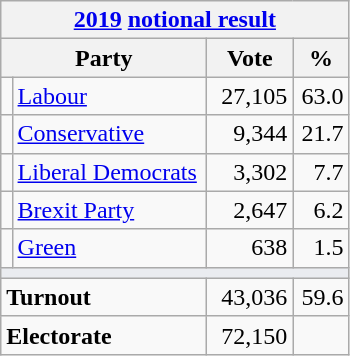<table class="wikitable">
<tr>
<th colspan="4"><a href='#'>2019</a> <a href='#'>notional result</a></th>
</tr>
<tr>
<th bgcolor="#DDDDFF" width="130px" colspan="2">Party</th>
<th bgcolor="#DDDDFF" width="50px">Vote</th>
<th bgcolor="#DDDDFF" width="30px">%</th>
</tr>
<tr>
<td></td>
<td><a href='#'>Labour</a></td>
<td align=right>27,105</td>
<td align=right>63.0</td>
</tr>
<tr>
<td></td>
<td><a href='#'>Conservative</a></td>
<td align=right>9,344</td>
<td align=right>21.7</td>
</tr>
<tr>
<td></td>
<td><a href='#'>Liberal Democrats</a></td>
<td align=right>3,302</td>
<td align=right>7.7</td>
</tr>
<tr>
<td></td>
<td><a href='#'>Brexit Party</a></td>
<td align=right>2,647</td>
<td align=right>6.2</td>
</tr>
<tr>
<td></td>
<td><a href='#'>Green</a></td>
<td align=right>638</td>
<td align=right>1.5</td>
</tr>
<tr>
<td colspan="4" bgcolor="#EAECF0"></td>
</tr>
<tr>
<td colspan="2"><strong>Turnout</strong></td>
<td align=right>43,036</td>
<td align=right>59.6</td>
</tr>
<tr>
<td colspan="2"><strong>Electorate</strong></td>
<td align=right>72,150</td>
</tr>
</table>
